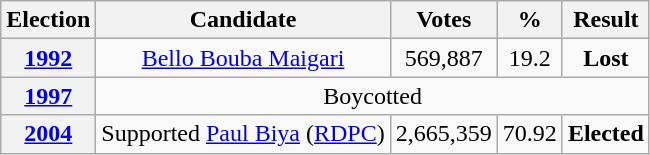<table class="wikitable" style="text-align:center">
<tr>
<th>Election</th>
<th>Candidate</th>
<th>Votes</th>
<th>%</th>
<th>Result</th>
</tr>
<tr>
<th><a href='#'>1992</a></th>
<td><a href='#'>Bello Bouba Maigari</a></td>
<td>569,887</td>
<td>19.2</td>
<td><strong>Lost</strong> </td>
</tr>
<tr>
<th><a href='#'>1997</a></th>
<td colspan="4">Boycotted</td>
</tr>
<tr>
<th><a href='#'>2004</a></th>
<td>Supported <a href='#'>Paul Biya</a> (<a href='#'>RDPC</a>)</td>
<td>2,665,359</td>
<td>70.92</td>
<td><strong>Elected</strong> </td>
</tr>
</table>
